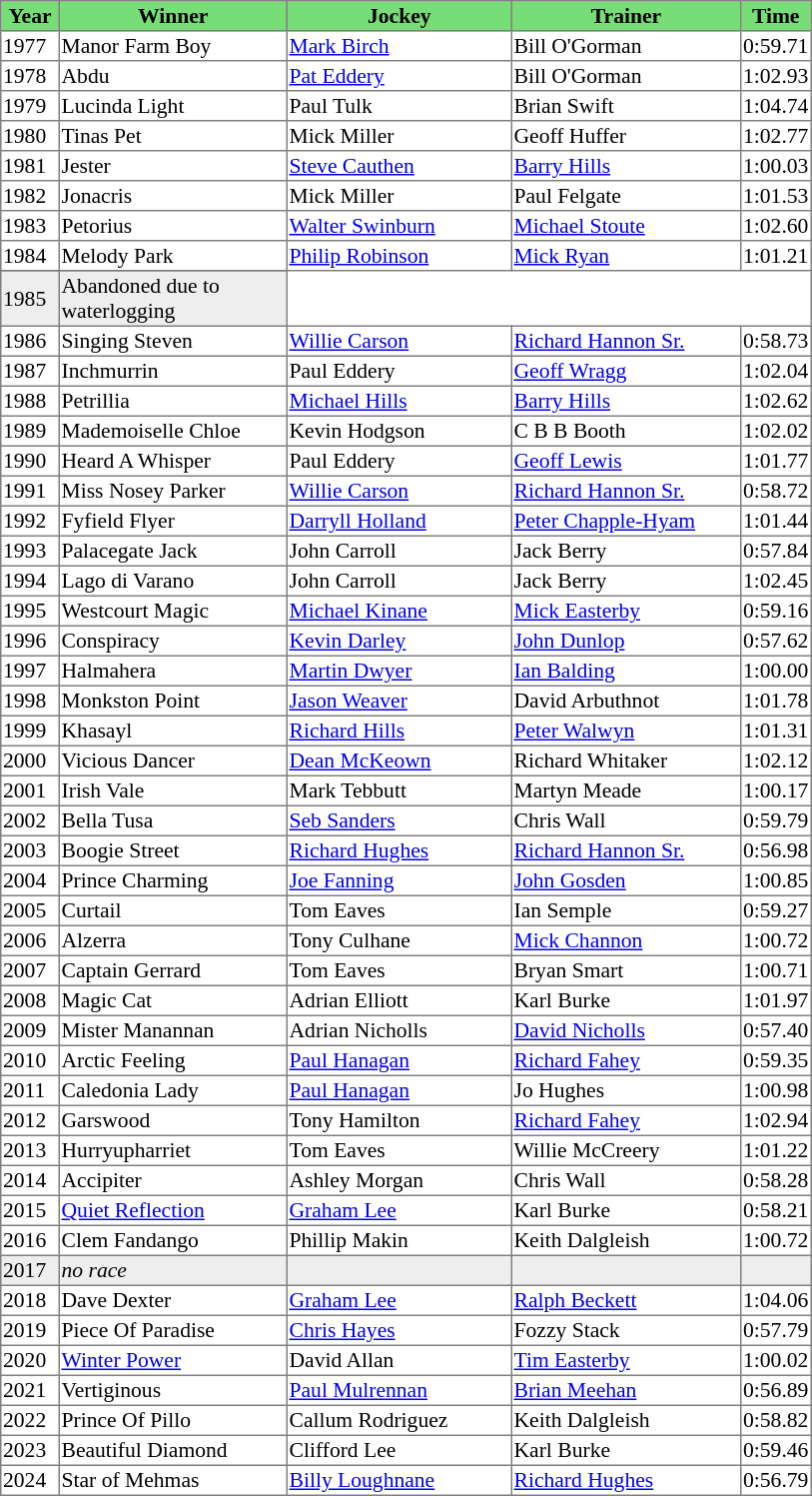<table class = "sortable" | border="1" style="border-collapse: collapse; font-size:90%">
<tr bgcolor="#77dd77" align="center">
<th style="width:36px;">Year</th>
<th style="width:149px;">Winner</th>
<th style="width:147px;">Jockey</th>
<th style="width:150px;">Trainer</th>
<th>Time</th>
</tr>
<tr>
<td>1977</td>
<td>Manor Farm Boy</td>
<td><a href='#'>Mark Birch</a></td>
<td>Bill O'Gorman</td>
<td>0:59.71</td>
</tr>
<tr>
<td>1978</td>
<td>Abdu</td>
<td><a href='#'>Pat Eddery</a></td>
<td>Bill O'Gorman</td>
<td>1:02.93</td>
</tr>
<tr>
<td>1979</td>
<td>Lucinda Light</td>
<td>Paul Tulk</td>
<td>Brian Swift</td>
<td>1:04.74</td>
</tr>
<tr>
<td>1980</td>
<td>Tinas Pet</td>
<td>Mick Miller</td>
<td>Geoff Huffer</td>
<td>1:02.77</td>
</tr>
<tr>
<td>1981</td>
<td>Jester</td>
<td><a href='#'>Steve Cauthen</a></td>
<td><a href='#'>Barry Hills</a></td>
<td>1:00.03</td>
</tr>
<tr>
<td>1982</td>
<td>Jonacris</td>
<td>Mick Miller</td>
<td>Paul Felgate</td>
<td>1:01.53</td>
</tr>
<tr>
<td>1983</td>
<td>Petorius</td>
<td><a href='#'>Walter Swinburn</a></td>
<td><a href='#'>Michael Stoute</a></td>
<td>1:02.60</td>
</tr>
<tr>
<td>1984</td>
<td>Melody Park</td>
<td><a href='#'>Philip Robinson</a></td>
<td><a href='#'>Mick Ryan</a></td>
<td>1:01.21</td>
</tr>
<tr>
</tr>
<tr bgcolor="#eeeeee">
<td>1985<td>Abandoned due to waterlogging</td></td>
</tr>
<tr>
<td>1986</td>
<td>Singing Steven</td>
<td><a href='#'>Willie Carson</a></td>
<td><a href='#'>Richard Hannon Sr.</a></td>
<td>0:58.73</td>
</tr>
<tr>
<td>1987</td>
<td>Inchmurrin</td>
<td>Paul Eddery</td>
<td><a href='#'>Geoff Wragg</a></td>
<td>1:02.04</td>
</tr>
<tr>
<td>1988</td>
<td>Petrillia</td>
<td><a href='#'>Michael Hills</a></td>
<td><a href='#'>Barry Hills</a></td>
<td>1:02.62</td>
</tr>
<tr>
<td>1989</td>
<td>Mademoiselle Chloe</td>
<td>Kevin Hodgson</td>
<td>C B B Booth</td>
<td>1:02.02</td>
</tr>
<tr>
<td>1990</td>
<td>Heard A Whisper</td>
<td>Paul Eddery</td>
<td><a href='#'>Geoff Lewis</a></td>
<td>1:01.77</td>
</tr>
<tr>
<td>1991</td>
<td>Miss Nosey Parker</td>
<td><a href='#'>Willie Carson</a></td>
<td><a href='#'>Richard Hannon Sr.</a></td>
<td>0:58.72</td>
</tr>
<tr>
<td>1992</td>
<td>Fyfield Flyer</td>
<td><a href='#'>Darryll Holland</a></td>
<td><a href='#'>Peter Chapple-Hyam</a></td>
<td>1:01.44</td>
</tr>
<tr>
<td>1993</td>
<td>Palacegate Jack</td>
<td>John Carroll</td>
<td>Jack Berry</td>
<td>0:57.84</td>
</tr>
<tr>
<td>1994</td>
<td>Lago di Varano</td>
<td>John Carroll</td>
<td>Jack Berry</td>
<td>1:02.45</td>
</tr>
<tr>
<td>1995</td>
<td>Westcourt Magic</td>
<td><a href='#'>Michael Kinane</a></td>
<td><a href='#'>Mick Easterby</a></td>
<td>0:59.16</td>
</tr>
<tr>
<td>1996</td>
<td>Conspiracy</td>
<td><a href='#'>Kevin Darley</a></td>
<td><a href='#'>John Dunlop</a></td>
<td>0:57.62</td>
</tr>
<tr>
<td>1997</td>
<td>Halmahera</td>
<td><a href='#'>Martin Dwyer</a></td>
<td><a href='#'>Ian Balding</a></td>
<td>1:00.00</td>
</tr>
<tr>
<td>1998</td>
<td>Monkston Point</td>
<td><a href='#'>Jason Weaver</a></td>
<td>David Arbuthnot</td>
<td>1:01.78</td>
</tr>
<tr>
<td>1999</td>
<td>Khasayl</td>
<td><a href='#'>Richard Hills</a></td>
<td><a href='#'>Peter Walwyn</a></td>
<td>1:01.31</td>
</tr>
<tr>
<td>2000</td>
<td>Vicious Dancer</td>
<td><a href='#'>Dean McKeown</a></td>
<td>Richard Whitaker</td>
<td>1:02.12</td>
</tr>
<tr>
<td>2001</td>
<td>Irish Vale</td>
<td>Mark Tebbutt</td>
<td>Martyn Meade</td>
<td>1:00.17</td>
</tr>
<tr>
<td>2002</td>
<td>Bella Tusa</td>
<td><a href='#'>Seb Sanders</a></td>
<td>Chris Wall</td>
<td>0:59.79</td>
</tr>
<tr>
<td>2003</td>
<td>Boogie Street</td>
<td><a href='#'>Richard Hughes</a></td>
<td><a href='#'>Richard Hannon Sr.</a></td>
<td>0:56.98</td>
</tr>
<tr>
<td>2004</td>
<td>Prince Charming</td>
<td><a href='#'>Joe Fanning</a></td>
<td><a href='#'>John Gosden</a></td>
<td>1:00.85</td>
</tr>
<tr>
<td>2005</td>
<td>Curtail</td>
<td>Tom Eaves</td>
<td>Ian Semple</td>
<td>0:59.27</td>
</tr>
<tr>
<td>2006</td>
<td>Alzerra</td>
<td>Tony Culhane</td>
<td><a href='#'>Mick Channon</a></td>
<td>1:00.72</td>
</tr>
<tr>
<td>2007</td>
<td>Captain Gerrard</td>
<td>Tom Eaves</td>
<td>Bryan Smart</td>
<td>1:00.71</td>
</tr>
<tr>
<td>2008</td>
<td>Magic Cat</td>
<td>Adrian Elliott</td>
<td>Karl Burke</td>
<td>1:01.97</td>
</tr>
<tr>
<td>2009</td>
<td>Mister Manannan</td>
<td>Adrian Nicholls</td>
<td><a href='#'>David Nicholls</a></td>
<td>0:57.40</td>
</tr>
<tr>
<td>2010</td>
<td>Arctic Feeling</td>
<td><a href='#'>Paul Hanagan</a></td>
<td><a href='#'>Richard Fahey</a></td>
<td>0:59.35</td>
</tr>
<tr>
<td>2011</td>
<td>Caledonia Lady</td>
<td><a href='#'>Paul Hanagan</a></td>
<td>Jo Hughes</td>
<td>1:00.98</td>
</tr>
<tr>
<td>2012</td>
<td>Garswood</td>
<td>Tony Hamilton</td>
<td><a href='#'>Richard Fahey</a></td>
<td>1:02.94</td>
</tr>
<tr>
<td>2013</td>
<td>Hurryupharriet</td>
<td>Tom Eaves</td>
<td>Willie McCreery</td>
<td>1:01.22</td>
</tr>
<tr>
<td>2014</td>
<td>Accipiter</td>
<td>Ashley Morgan</td>
<td>Chris Wall</td>
<td>0:58.28</td>
</tr>
<tr>
<td>2015</td>
<td><a href='#'>Quiet Reflection</a></td>
<td><a href='#'>Graham Lee</a></td>
<td>Karl Burke</td>
<td>0:58.21</td>
</tr>
<tr>
<td>2016</td>
<td>Clem Fandango</td>
<td>Phillip Makin</td>
<td>Keith Dalgleish</td>
<td>1:00.72</td>
</tr>
<tr bgcolor="#eeeeee">
<td>2017</td>
<td><em>no race</em> </td>
<td></td>
<td></td>
<td></td>
</tr>
<tr>
<td>2018</td>
<td>Dave Dexter</td>
<td><a href='#'>Graham Lee</a></td>
<td><a href='#'>Ralph Beckett</a></td>
<td>1:04.06</td>
</tr>
<tr>
<td>2019</td>
<td>Piece Of Paradise</td>
<td><a href='#'>Chris Hayes</a></td>
<td>Fozzy Stack</td>
<td>0:57.79</td>
</tr>
<tr>
<td>2020</td>
<td><a href='#'>Winter Power</a></td>
<td>David Allan</td>
<td><a href='#'>Tim Easterby</a></td>
<td>1:00.02</td>
</tr>
<tr>
<td>2021</td>
<td>Vertiginous</td>
<td><a href='#'>Paul Mulrennan</a></td>
<td><a href='#'>Brian Meehan</a></td>
<td>0:56.89</td>
</tr>
<tr>
<td>2022</td>
<td>Prince Of Pillo</td>
<td>Callum Rodriguez</td>
<td>Keith Dalgleish</td>
<td>0:58.82</td>
</tr>
<tr>
<td>2023</td>
<td>Beautiful Diamond</td>
<td>Clifford Lee</td>
<td>Karl Burke</td>
<td>0:59.46</td>
</tr>
<tr>
<td>2024</td>
<td>Star of Mehmas</td>
<td><a href='#'>Billy Loughnane</a></td>
<td><a href='#'>Richard Hughes</a></td>
<td>0:56.79</td>
</tr>
</table>
